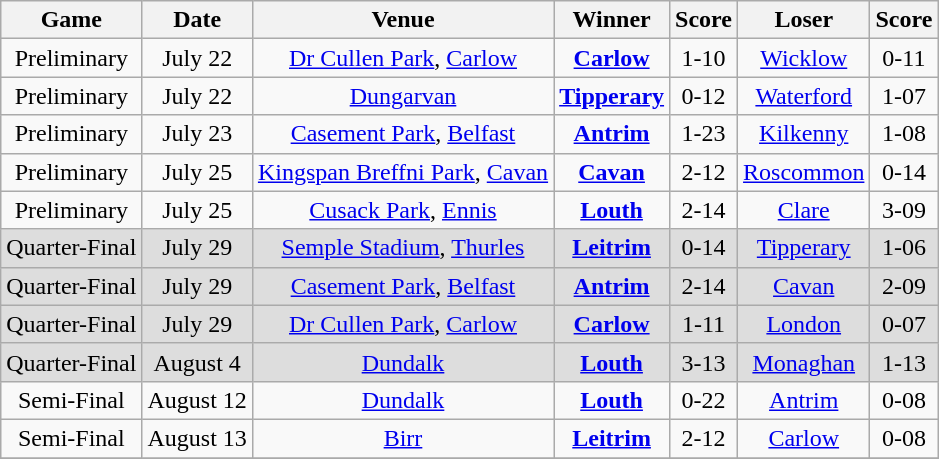<table class="wikitable">
<tr>
<th>Game</th>
<th>Date</th>
<th>Venue</th>
<th>Winner</th>
<th>Score</th>
<th>Loser</th>
<th>Score</th>
</tr>
<tr align="center">
<td>Preliminary</td>
<td>July 22</td>
<td><a href='#'>Dr Cullen Park</a>, <a href='#'>Carlow</a></td>
<td><strong><a href='#'>Carlow</a></strong></td>
<td>1-10</td>
<td><a href='#'>Wicklow</a></td>
<td>0-11</td>
</tr>
<tr align="center">
<td>Preliminary</td>
<td>July 22</td>
<td><a href='#'>Dungarvan</a></td>
<td><strong><a href='#'>Tipperary</a></strong></td>
<td>0-12</td>
<td><a href='#'>Waterford</a></td>
<td>1-07</td>
</tr>
<tr align="center">
<td>Preliminary</td>
<td>July 23</td>
<td><a href='#'>Casement Park</a>, <a href='#'>Belfast</a></td>
<td><strong><a href='#'>Antrim</a></strong></td>
<td>1-23</td>
<td><a href='#'>Kilkenny</a></td>
<td>1-08</td>
</tr>
<tr align="center">
<td>Preliminary</td>
<td>July 25</td>
<td><a href='#'>Kingspan Breffni Park</a>, <a href='#'>Cavan</a></td>
<td><strong><a href='#'>Cavan</a></strong></td>
<td>2-12</td>
<td><a href='#'>Roscommon</a></td>
<td>0-14</td>
</tr>
<tr align="center">
<td>Preliminary</td>
<td>July 25</td>
<td><a href='#'>Cusack Park</a>, <a href='#'>Ennis</a></td>
<td><strong><a href='#'>Louth</a></strong></td>
<td>2-14</td>
<td><a href='#'>Clare</a></td>
<td>3-09</td>
</tr>
<tr align="center" style="background:#dddddd;">
<td>Quarter-Final</td>
<td>July 29</td>
<td><a href='#'>Semple Stadium</a>, <a href='#'>Thurles</a></td>
<td><strong><a href='#'>Leitrim</a></strong></td>
<td>0-14</td>
<td><a href='#'>Tipperary</a></td>
<td>1-06</td>
</tr>
<tr align="center" style="background:#dddddd;">
<td>Quarter-Final</td>
<td>July 29</td>
<td><a href='#'>Casement Park</a>, <a href='#'>Belfast</a></td>
<td><strong><a href='#'>Antrim</a></strong></td>
<td>2-14</td>
<td><a href='#'>Cavan</a></td>
<td>2-09</td>
</tr>
<tr align="center" style="background:#dddddd;">
<td>Quarter-Final</td>
<td>July 29</td>
<td><a href='#'>Dr Cullen Park</a>, <a href='#'>Carlow</a></td>
<td><strong><a href='#'>Carlow</a></strong></td>
<td>1-11</td>
<td><a href='#'>London</a></td>
<td>0-07</td>
</tr>
<tr align="center" style="background:#dddddd;">
<td>Quarter-Final</td>
<td>August 4</td>
<td><a href='#'>Dundalk</a></td>
<td><strong><a href='#'>Louth</a></strong></td>
<td>3-13</td>
<td><a href='#'>Monaghan</a></td>
<td>1-13</td>
</tr>
<tr align="center">
<td>Semi-Final</td>
<td>August 12</td>
<td><a href='#'>Dundalk</a></td>
<td><strong><a href='#'>Louth</a></strong></td>
<td>0-22</td>
<td><a href='#'>Antrim</a></td>
<td>0-08</td>
</tr>
<tr align="center">
<td>Semi-Final</td>
<td>August 13</td>
<td><a href='#'>Birr</a></td>
<td><strong><a href='#'>Leitrim</a></strong></td>
<td>2-12</td>
<td><a href='#'>Carlow</a></td>
<td>0-08</td>
</tr>
<tr align="center" style="background:#dddddd;">
</tr>
</table>
